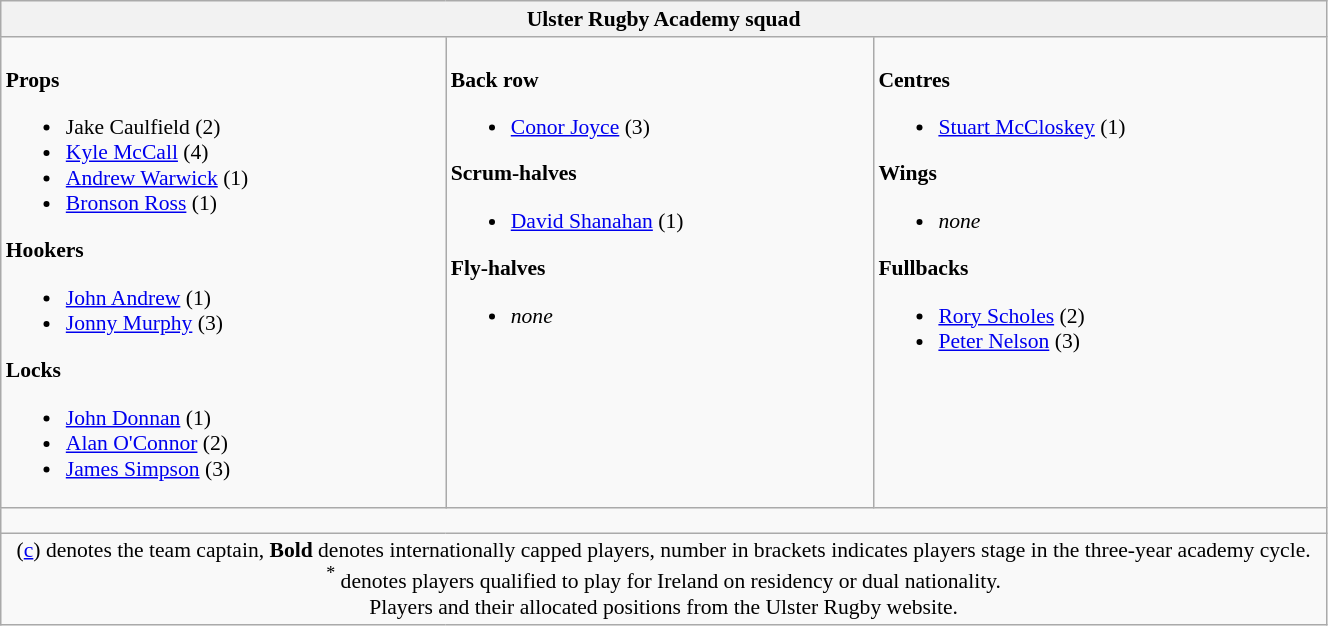<table class="wikitable" style="text-align:left; font-size:90%; width:70%">
<tr>
<th colspan="100%">Ulster Rugby Academy squad</th>
</tr>
<tr valign="top">
<td><br><strong>Props</strong><ul><li> Jake Caulfield (2)</li><li> <a href='#'>Kyle McCall</a> (4)</li><li> <a href='#'>Andrew Warwick</a> (1)</li><li> <a href='#'>Bronson Ross</a> (1)</li></ul><strong>Hookers</strong><ul><li> <a href='#'>John Andrew</a> (1)</li><li> <a href='#'>Jonny Murphy</a> (3)</li></ul><strong>Locks</strong><ul><li> <a href='#'>John Donnan</a> (1)</li><li> <a href='#'>Alan O'Connor</a> (2)</li><li> <a href='#'>James Simpson</a> (3)</li></ul></td>
<td><br><strong>Back row</strong><ul><li> <a href='#'>Conor Joyce</a> (3)</li></ul><strong>Scrum-halves</strong><ul><li> <a href='#'>David Shanahan</a> (1)</li></ul><strong>Fly-halves</strong><ul><li><em>none</em></li></ul></td>
<td><br><strong>Centres</strong><ul><li> <a href='#'>Stuart McCloskey</a> (1)</li></ul><strong>Wings</strong><ul><li><em>none</em></li></ul><strong>Fullbacks</strong><ul><li> <a href='#'>Rory Scholes</a> (2)</li><li> <a href='#'>Peter Nelson</a> (3)</li></ul></td>
</tr>
<tr>
<td colspan="100%" style="height: 10px;"></td>
</tr>
<tr>
<td colspan="100%" style="text-align:center;">(<a href='#'>c</a>) denotes the team captain, <strong>Bold</strong> denotes internationally capped players, number in brackets indicates players stage in the three-year academy cycle. <br> <sup>*</sup> denotes players qualified to play for Ireland on residency or dual nationality. <br> Players and their allocated positions from the Ulster Rugby website.</td>
</tr>
</table>
